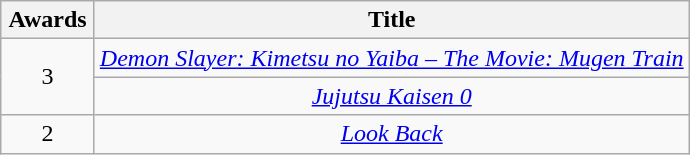<table class="wikitable" style="text-align:center;">
<tr>
<th scope="col" width="55">Awards</th>
<th scope="col" align="center">Title</th>
</tr>
<tr>
<td rowspan="2" style="text-align:center">3</td>
<td><em><a href='#'>Demon Slayer: Kimetsu no Yaiba – The Movie: Mugen Train</a></em></td>
</tr>
<tr>
<td><em><a href='#'>Jujutsu Kaisen 0</a></em></td>
</tr>
<tr>
<td style="text-align:center">2</td>
<td><em><a href='#'>Look Back</a></em></td>
</tr>
</table>
